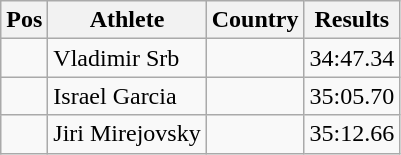<table class="wikitable">
<tr>
<th>Pos</th>
<th>Athlete</th>
<th>Country</th>
<th>Results</th>
</tr>
<tr>
<td align="center"></td>
<td>Vladimir Srb</td>
<td></td>
<td>34:47.34</td>
</tr>
<tr>
<td align="center"></td>
<td>Israel Garcia</td>
<td></td>
<td>35:05.70</td>
</tr>
<tr>
<td align="center"></td>
<td>Jiri Mirejovsky</td>
<td></td>
<td>35:12.66</td>
</tr>
</table>
